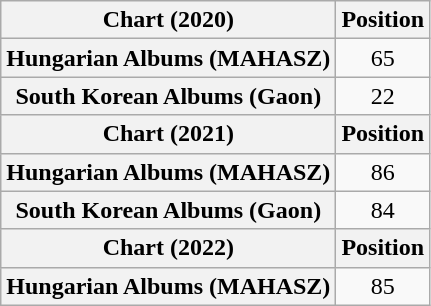<table class="wikitable plainrowheaders" style="text-align:center">
<tr>
<th scope="col">Chart (2020)</th>
<th scope="col">Position</th>
</tr>
<tr>
<th scope="row">Hungarian Albums (MAHASZ)</th>
<td>65</td>
</tr>
<tr>
<th scope="row">South Korean Albums (Gaon)</th>
<td>22</td>
</tr>
<tr>
<th scope="col">Chart (2021)</th>
<th scope="col">Position</th>
</tr>
<tr>
<th scope="row">Hungarian Albums (MAHASZ)</th>
<td>86</td>
</tr>
<tr>
<th scope="row">South Korean Albums (Gaon)</th>
<td>84</td>
</tr>
<tr>
<th scope="col">Chart (2022)</th>
<th scope="col">Position</th>
</tr>
<tr>
<th scope="row">Hungarian Albums (MAHASZ)</th>
<td>85</td>
</tr>
</table>
